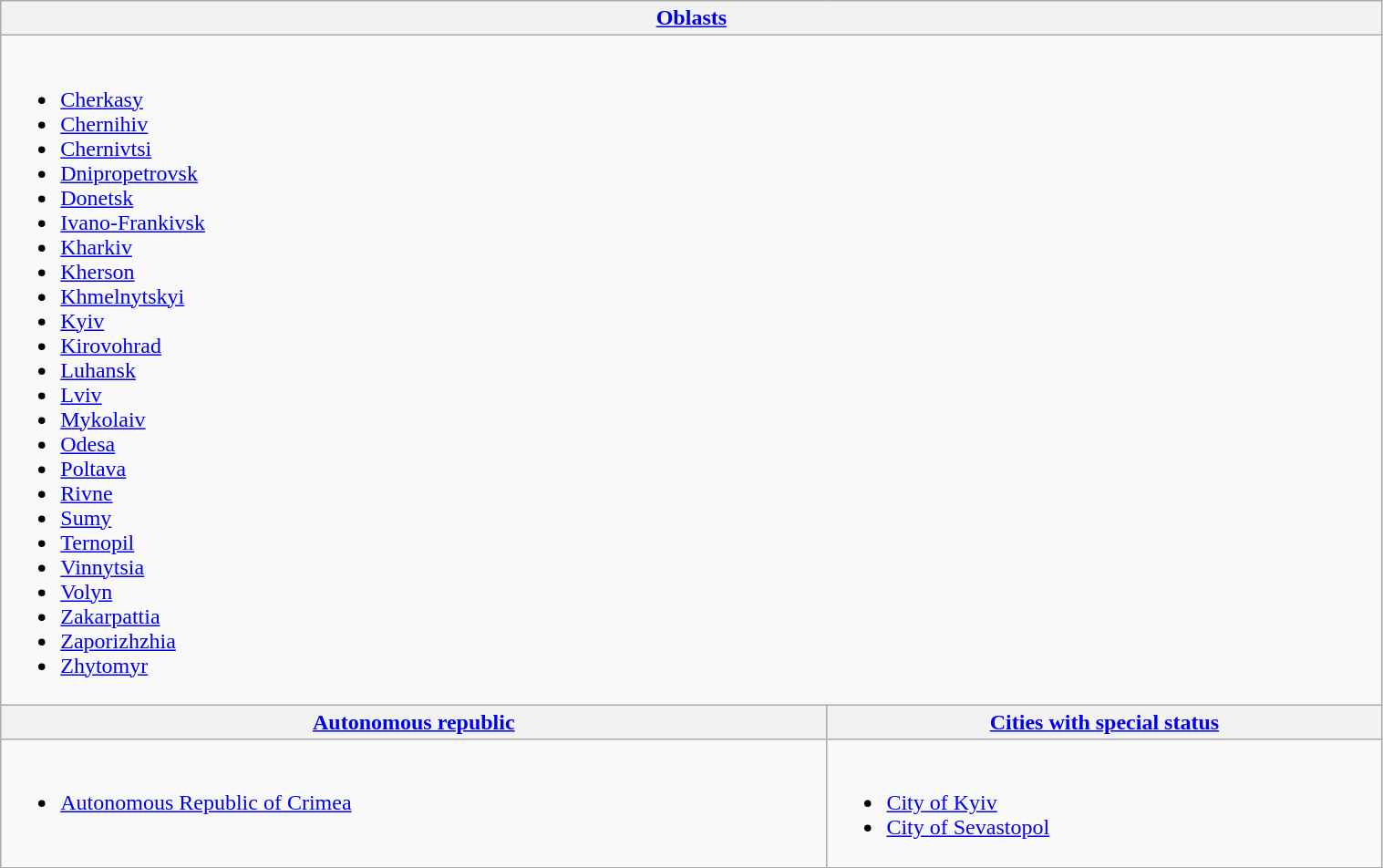<table class="wikitable" style="margin: 1em 0em; min-width:80%;">
<tr>
<th colspan=2><a href='#'>Oblasts</a></th>
</tr>
<tr>
<td colspan=2 style="vertical-align:top;"><br><ul><li><a href='#'>Cherkasy</a></li><li><a href='#'>Chernihiv</a></li><li><a href='#'>Chernivtsi</a></li><li><a href='#'>Dnipropetrovsk</a></li><li><a href='#'>Donetsk</a></li><li><a href='#'>Ivano-Frankivsk</a></li><li><a href='#'>Kharkiv</a></li><li><a href='#'>Kherson</a></li><li><a href='#'>Khmelnytskyi</a></li><li><a href='#'>Kyiv</a></li><li><a href='#'>Kirovohrad</a></li><li><a href='#'>Luhansk</a></li><li><a href='#'>Lviv</a></li><li><a href='#'>Mykolaiv</a></li><li><a href='#'>Odesa</a></li><li><a href='#'>Poltava</a></li><li><a href='#'>Rivne</a></li><li><a href='#'>Sumy</a></li><li><a href='#'>Ternopil</a></li><li><a href='#'>Vinnytsia</a></li><li><a href='#'>Volyn</a></li><li><a href='#'>Zakarpattia</a></li><li><a href='#'>Zaporizhzhia</a></li><li><a href='#'>Zhytomyr</a></li></ul></td>
</tr>
<tr>
<th><a href='#'>Autonomous republic</a></th>
<th><a href='#'>Cities with special status</a></th>
</tr>
<tr>
<td style="vertical-align:top;"><br><ul><li><a href='#'>Autonomous Republic of Crimea</a></li></ul></td>
<td style="vertical-align:top;"><br><ul><li><a href='#'>City of Kyiv</a></li><li><a href='#'>City of Sevastopol</a></li></ul></td>
</tr>
</table>
